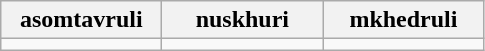<table class="wikitable" style="width:100">
<tr>
<th width="100">asomtavruli</th>
<th width="100">nuskhuri</th>
<th width="100">mkhedruli</th>
</tr>
<tr>
<td align="center"></td>
<td align="center"></td>
<td align="center"></td>
</tr>
</table>
